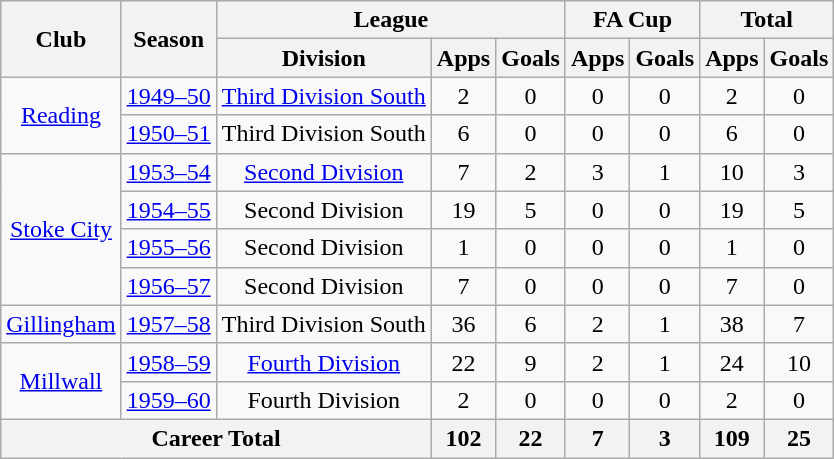<table class="wikitable" style="text-align: center;">
<tr>
<th rowspan="2">Club</th>
<th rowspan="2">Season</th>
<th colspan="3">League</th>
<th colspan="2">FA Cup</th>
<th colspan="2">Total</th>
</tr>
<tr>
<th>Division</th>
<th>Apps</th>
<th>Goals</th>
<th>Apps</th>
<th>Goals</th>
<th>Apps</th>
<th>Goals</th>
</tr>
<tr>
<td rowspan="2"><a href='#'>Reading</a></td>
<td><a href='#'>1949–50</a></td>
<td><a href='#'>Third Division South</a></td>
<td>2</td>
<td>0</td>
<td>0</td>
<td>0</td>
<td>2</td>
<td>0</td>
</tr>
<tr>
<td><a href='#'>1950–51</a></td>
<td>Third Division South</td>
<td>6</td>
<td>0</td>
<td>0</td>
<td>0</td>
<td>6</td>
<td>0</td>
</tr>
<tr>
<td rowspan="4"><a href='#'>Stoke City</a></td>
<td><a href='#'>1953–54</a></td>
<td><a href='#'>Second Division</a></td>
<td>7</td>
<td>2</td>
<td>3</td>
<td>1</td>
<td>10</td>
<td>3</td>
</tr>
<tr>
<td><a href='#'>1954–55</a></td>
<td>Second Division</td>
<td>19</td>
<td>5</td>
<td>0</td>
<td>0</td>
<td>19</td>
<td>5</td>
</tr>
<tr>
<td><a href='#'>1955–56</a></td>
<td>Second Division</td>
<td>1</td>
<td>0</td>
<td>0</td>
<td>0</td>
<td>1</td>
<td>0</td>
</tr>
<tr>
<td><a href='#'>1956–57</a></td>
<td>Second Division</td>
<td>7</td>
<td>0</td>
<td>0</td>
<td>0</td>
<td>7</td>
<td>0</td>
</tr>
<tr>
<td><a href='#'>Gillingham</a></td>
<td><a href='#'>1957–58</a></td>
<td>Third Division South</td>
<td>36</td>
<td>6</td>
<td>2</td>
<td>1</td>
<td>38</td>
<td>7</td>
</tr>
<tr>
<td rowspan="2"><a href='#'>Millwall</a></td>
<td><a href='#'>1958–59</a></td>
<td><a href='#'>Fourth Division</a></td>
<td>22</td>
<td>9</td>
<td>2</td>
<td>1</td>
<td>24</td>
<td>10</td>
</tr>
<tr>
<td><a href='#'>1959–60</a></td>
<td>Fourth Division</td>
<td>2</td>
<td>0</td>
<td>0</td>
<td>0</td>
<td>2</td>
<td>0</td>
</tr>
<tr>
<th colspan="3">Career Total</th>
<th>102</th>
<th>22</th>
<th>7</th>
<th>3</th>
<th>109</th>
<th>25</th>
</tr>
</table>
